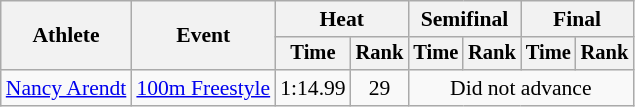<table class="wikitable" style="font-size:90%">
<tr>
<th rowspan="2">Athlete</th>
<th rowspan="2">Event</th>
<th colspan="2">Heat</th>
<th colspan="2">Semifinal</th>
<th colspan="2">Final</th>
</tr>
<tr style="font-size:95%">
<th>Time</th>
<th>Rank</th>
<th>Time</th>
<th>Rank</th>
<th>Time</th>
<th>Rank</th>
</tr>
<tr align="center">
<td align="left"><a href='#'>Nancy Arendt</a></td>
<td align="left"><a href='#'>100m Freestyle</a></td>
<td>1:14.99</td>
<td>29</td>
<td colspan="4">Did not advance</td>
</tr>
</table>
